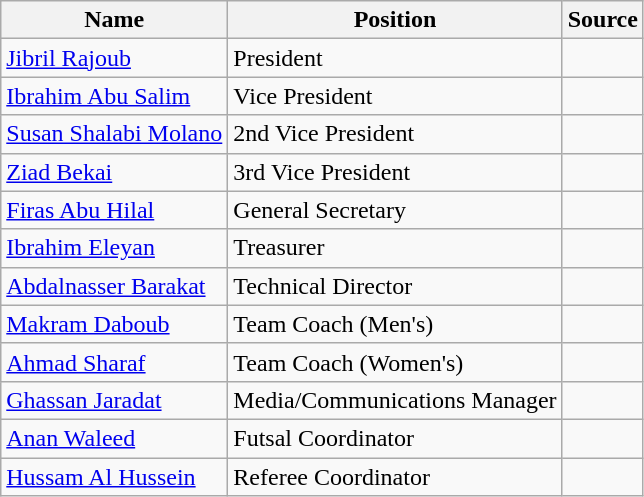<table class="wikitable">
<tr>
<th>Name</th>
<th>Position</th>
<th>Source</th>
</tr>
<tr>
<td> <a href='#'>Jibril Rajoub</a></td>
<td>President</td>
<td></td>
</tr>
<tr>
<td> <a href='#'>Ibrahim Abu Salim</a></td>
<td>Vice President</td>
<td></td>
</tr>
<tr>
<td> <a href='#'>Susan Shalabi Molano</a></td>
<td>2nd Vice President</td>
<td></td>
</tr>
<tr>
<td> <a href='#'>Ziad Bekai</a></td>
<td>3rd Vice President</td>
<td></td>
</tr>
<tr>
<td> <a href='#'>Firas Abu Hilal</a></td>
<td>General Secretary</td>
<td></td>
</tr>
<tr>
<td> <a href='#'>Ibrahim Eleyan</a></td>
<td>Treasurer</td>
<td></td>
</tr>
<tr>
<td> <a href='#'>Abdalnasser Barakat</a></td>
<td>Technical Director</td>
<td></td>
</tr>
<tr>
<td> <a href='#'>Makram Daboub</a></td>
<td>Team Coach (Men's)</td>
<td></td>
</tr>
<tr>
<td> <a href='#'>Ahmad Sharaf</a></td>
<td>Team Coach (Women's)</td>
<td></td>
</tr>
<tr>
<td> <a href='#'>Ghassan Jaradat</a></td>
<td>Media/Communications Manager</td>
<td></td>
</tr>
<tr>
<td> <a href='#'>Anan Waleed</a></td>
<td>Futsal Coordinator</td>
<td></td>
</tr>
<tr>
<td> <a href='#'>Hussam Al Hussein</a></td>
<td>Referee Coordinator</td>
<td></td>
</tr>
</table>
